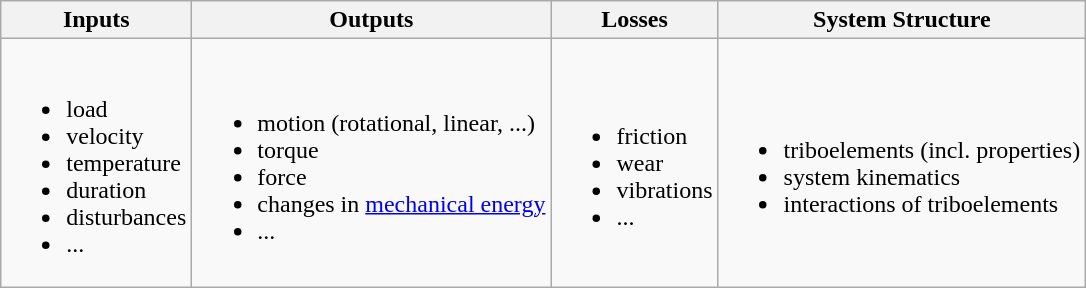<table class="wikitable">
<tr>
<th>Inputs</th>
<th>Outputs</th>
<th>Losses</th>
<th>System Structure</th>
</tr>
<tr>
<td><br><ul><li>load</li><li>velocity</li><li>temperature</li><li>duration</li><li>disturbances</li><li>...</li></ul></td>
<td><br><ul><li>motion (rotational, linear, ...)</li><li>torque</li><li>force</li><li>changes in <a href='#'>mechanical energy</a></li><li>...</li></ul></td>
<td><br><ul><li>friction</li><li>wear</li><li>vibrations</li><li>...</li></ul></td>
<td><br><ul><li>triboelements (incl. properties)</li><li>system kinematics</li><li>interactions of triboelements</li></ul></td>
</tr>
</table>
